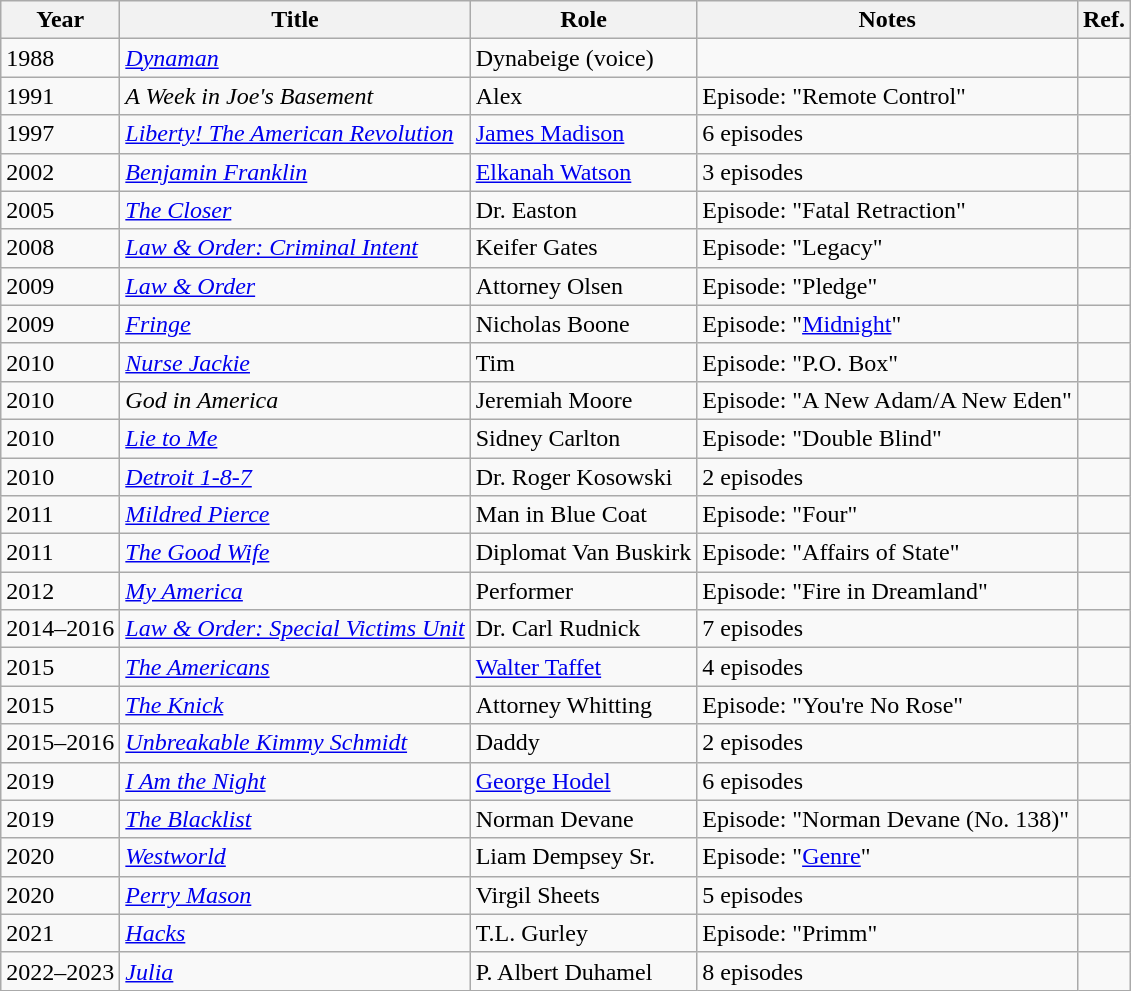<table class="wikitable">
<tr>
<th>Year</th>
<th>Title</th>
<th>Role</th>
<th>Notes</th>
<th>Ref.</th>
</tr>
<tr>
<td>1988</td>
<td><em><a href='#'>Dynaman</a></em></td>
<td>Dynabeige (voice)</td>
<td></td>
<td></td>
</tr>
<tr>
<td>1991</td>
<td><em>A Week in Joe's Basement</em></td>
<td>Alex</td>
<td>Episode: "Remote Control"</td>
<td></td>
</tr>
<tr>
<td>1997</td>
<td><em><a href='#'>Liberty! The American Revolution</a></em></td>
<td><a href='#'>James Madison</a></td>
<td>6 episodes</td>
<td></td>
</tr>
<tr>
<td>2002</td>
<td><em><a href='#'>Benjamin Franklin</a></em></td>
<td><a href='#'>Elkanah Watson</a></td>
<td>3 episodes</td>
<td></td>
</tr>
<tr>
<td>2005</td>
<td><em><a href='#'>The Closer</a></em></td>
<td>Dr. Easton</td>
<td>Episode: "Fatal Retraction"</td>
<td></td>
</tr>
<tr>
<td>2008</td>
<td><em><a href='#'>Law & Order: Criminal Intent</a></em></td>
<td>Keifer Gates</td>
<td>Episode: "Legacy"</td>
<td></td>
</tr>
<tr>
<td>2009</td>
<td><em><a href='#'>Law & Order</a></em></td>
<td>Attorney Olsen</td>
<td>Episode: "Pledge"</td>
<td></td>
</tr>
<tr>
<td>2009</td>
<td><em><a href='#'>Fringe</a></em></td>
<td>Nicholas Boone</td>
<td>Episode: "<a href='#'>Midnight</a>"</td>
<td></td>
</tr>
<tr>
<td>2010</td>
<td><em><a href='#'>Nurse Jackie</a></em></td>
<td>Tim</td>
<td>Episode: "P.O. Box"</td>
<td></td>
</tr>
<tr>
<td>2010</td>
<td><em>God in America</em></td>
<td>Jeremiah Moore</td>
<td>Episode: "A New Adam/A New Eden"</td>
<td></td>
</tr>
<tr>
<td>2010</td>
<td><em><a href='#'>Lie to Me</a></em></td>
<td>Sidney Carlton</td>
<td>Episode: "Double Blind"</td>
<td></td>
</tr>
<tr>
<td>2010</td>
<td><em><a href='#'>Detroit 1-8-7</a></em></td>
<td>Dr. Roger Kosowski</td>
<td>2 episodes</td>
<td></td>
</tr>
<tr>
<td>2011</td>
<td><em><a href='#'>Mildred Pierce</a></em></td>
<td>Man in Blue Coat</td>
<td>Episode: "Four"</td>
<td></td>
</tr>
<tr>
<td>2011</td>
<td><em><a href='#'>The Good Wife</a></em></td>
<td>Diplomat Van Buskirk</td>
<td>Episode: "Affairs of State"</td>
<td></td>
</tr>
<tr>
<td>2012</td>
<td><em><a href='#'>My America</a></em></td>
<td>Performer</td>
<td>Episode: "Fire in Dreamland"</td>
<td></td>
</tr>
<tr>
<td>2014–2016</td>
<td><em><a href='#'>Law & Order: Special Victims Unit</a></em></td>
<td>Dr. Carl Rudnick</td>
<td>7 episodes</td>
<td></td>
</tr>
<tr>
<td>2015</td>
<td><em><a href='#'>The Americans</a></em></td>
<td><a href='#'>Walter Taffet</a></td>
<td>4 episodes</td>
<td></td>
</tr>
<tr>
<td>2015</td>
<td><em><a href='#'>The Knick</a></em></td>
<td>Attorney Whitting</td>
<td>Episode: "You're No Rose"</td>
<td></td>
</tr>
<tr>
<td>2015–2016</td>
<td><em><a href='#'>Unbreakable Kimmy Schmidt</a></em></td>
<td>Daddy</td>
<td>2 episodes</td>
<td></td>
</tr>
<tr>
<td>2019</td>
<td><em><a href='#'>I Am the Night</a></em></td>
<td><a href='#'>George Hodel</a></td>
<td>6 episodes</td>
<td></td>
</tr>
<tr>
<td>2019</td>
<td><em><a href='#'>The Blacklist</a></em></td>
<td>Norman Devane</td>
<td>Episode: "Norman Devane (No. 138)"</td>
<td></td>
</tr>
<tr>
<td>2020</td>
<td><em><a href='#'>Westworld</a></em></td>
<td>Liam Dempsey Sr.</td>
<td>Episode: "<a href='#'>Genre</a>"</td>
<td></td>
</tr>
<tr>
<td>2020</td>
<td><em><a href='#'>Perry Mason</a></em></td>
<td>Virgil Sheets</td>
<td>5 episodes</td>
<td></td>
</tr>
<tr>
<td>2021</td>
<td><em><a href='#'>Hacks</a></em></td>
<td>T.L. Gurley</td>
<td>Episode: "Primm"</td>
<td></td>
</tr>
<tr>
<td>2022–2023</td>
<td><em><a href='#'>Julia</a></em></td>
<td>P. Albert Duhamel</td>
<td>8 episodes</td>
<td></td>
</tr>
</table>
